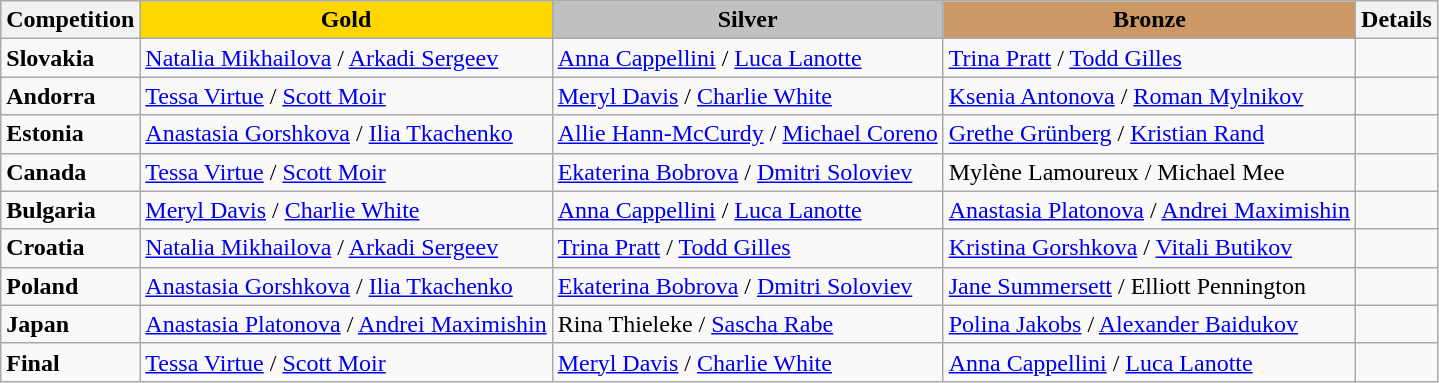<table class="wikitable">
<tr>
<th>Competition</th>
<td align=center bgcolor=gold><strong>Gold</strong></td>
<td align=center bgcolor=silver><strong>Silver</strong></td>
<td align=center bgcolor=cc9966><strong>Bronze</strong></td>
<th>Details</th>
</tr>
<tr>
<td><strong>Slovakia</strong></td>
<td> <a href='#'>Natalia Mikhailova</a> / <a href='#'>Arkadi Sergeev</a></td>
<td> <a href='#'>Anna Cappellini</a> / <a href='#'>Luca Lanotte</a></td>
<td> <a href='#'>Trina Pratt</a> / <a href='#'>Todd Gilles</a></td>
<td></td>
</tr>
<tr>
<td><strong>Andorra</strong></td>
<td> <a href='#'>Tessa Virtue</a> / <a href='#'>Scott Moir</a></td>
<td> <a href='#'>Meryl Davis</a> / <a href='#'>Charlie White</a></td>
<td> <a href='#'>Ksenia Antonova</a> / <a href='#'>Roman Mylnikov</a></td>
<td></td>
</tr>
<tr>
<td><strong>Estonia</strong></td>
<td> <a href='#'>Anastasia Gorshkova</a> / <a href='#'>Ilia Tkachenko</a></td>
<td> <a href='#'>Allie Hann-McCurdy</a> / <a href='#'>Michael Coreno</a></td>
<td> <a href='#'>Grethe Grünberg</a> / <a href='#'>Kristian Rand</a></td>
<td></td>
</tr>
<tr>
<td><strong>Canada</strong></td>
<td> <a href='#'>Tessa Virtue</a> / <a href='#'>Scott Moir</a></td>
<td> <a href='#'>Ekaterina Bobrova</a> / <a href='#'>Dmitri Soloviev</a></td>
<td> Mylène Lamoureux / Michael Mee</td>
<td></td>
</tr>
<tr>
<td><strong>Bulgaria</strong></td>
<td> <a href='#'>Meryl Davis</a> / <a href='#'>Charlie White</a></td>
<td> <a href='#'>Anna Cappellini</a> / <a href='#'>Luca Lanotte</a></td>
<td> <a href='#'>Anastasia Platonova</a> / <a href='#'>Andrei Maximishin</a></td>
<td></td>
</tr>
<tr>
<td><strong>Croatia</strong></td>
<td> <a href='#'>Natalia Mikhailova</a> / <a href='#'>Arkadi Sergeev</a></td>
<td> <a href='#'>Trina Pratt</a> / <a href='#'>Todd Gilles</a></td>
<td> <a href='#'>Kristina Gorshkova</a> / <a href='#'>Vitali Butikov</a></td>
<td></td>
</tr>
<tr>
<td><strong>Poland</strong></td>
<td> <a href='#'>Anastasia Gorshkova</a> / <a href='#'>Ilia Tkachenko</a></td>
<td> <a href='#'>Ekaterina Bobrova</a> / <a href='#'>Dmitri Soloviev</a></td>
<td> <a href='#'>Jane Summersett</a> / Elliott Pennington</td>
<td></td>
</tr>
<tr>
<td><strong>Japan</strong></td>
<td> <a href='#'>Anastasia Platonova</a> / <a href='#'>Andrei Maximishin</a></td>
<td> Rina Thieleke / <a href='#'>Sascha Rabe</a></td>
<td> <a href='#'>Polina Jakobs</a> / <a href='#'>Alexander Baidukov</a></td>
<td></td>
</tr>
<tr>
<td><strong>Final</strong></td>
<td> <a href='#'>Tessa Virtue</a> / <a href='#'>Scott Moir</a></td>
<td> <a href='#'>Meryl Davis</a> / <a href='#'>Charlie White</a></td>
<td> <a href='#'>Anna Cappellini</a> / <a href='#'>Luca Lanotte</a></td>
<td></td>
</tr>
</table>
